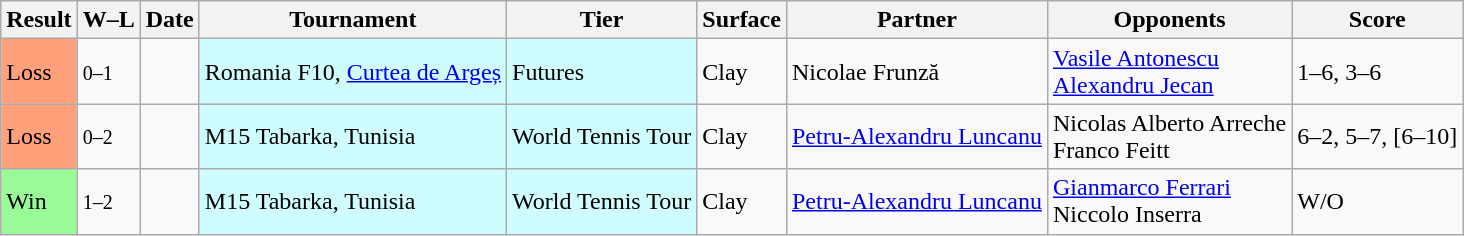<table class="sortable wikitable">
<tr>
<th>Result</th>
<th class="unsortable">W–L</th>
<th>Date</th>
<th>Tournament</th>
<th>Tier</th>
<th>Surface</th>
<th>Partner</th>
<th>Opponents</th>
<th class="unsortable">Score</th>
</tr>
<tr>
<td bgcolor=#FFA07A>Loss</td>
<td><small>0–1</small></td>
<td></td>
<td style="background:#cffcff;">Romania F10, <a href='#'>Curtea de Argeș</a></td>
<td style="background:#cffcff;">Futures</td>
<td>Clay</td>
<td> Nicolae Frunză</td>
<td> <a href='#'>Vasile Antonescu</a><br> <a href='#'>Alexandru Jecan</a></td>
<td>1–6, 3–6</td>
</tr>
<tr>
<td bgcolor=#FFA07A>Loss</td>
<td><small>0–2</small></td>
<td></td>
<td style="background:#cffcff;">M15 Tabarka, Tunisia</td>
<td style="background:#cffcff;">World Tennis Tour</td>
<td>Clay</td>
<td> <a href='#'>Petru-Alexandru Luncanu</a></td>
<td> Nicolas Alberto Arreche<br> Franco Feitt</td>
<td>6–2, 5–7, [6–10]</td>
</tr>
<tr>
<td style="background:#98fb98;">Win</td>
<td><small>1–2</small></td>
<td></td>
<td style="background:#cffcff;">M15 Tabarka, Tunisia</td>
<td style="background:#cffcff;">World Tennis Tour</td>
<td>Clay</td>
<td> <a href='#'>Petru-Alexandru Luncanu</a></td>
<td> <a href='#'>Gianmarco Ferrari</a><br> Niccolo Inserra</td>
<td>W/O</td>
</tr>
</table>
